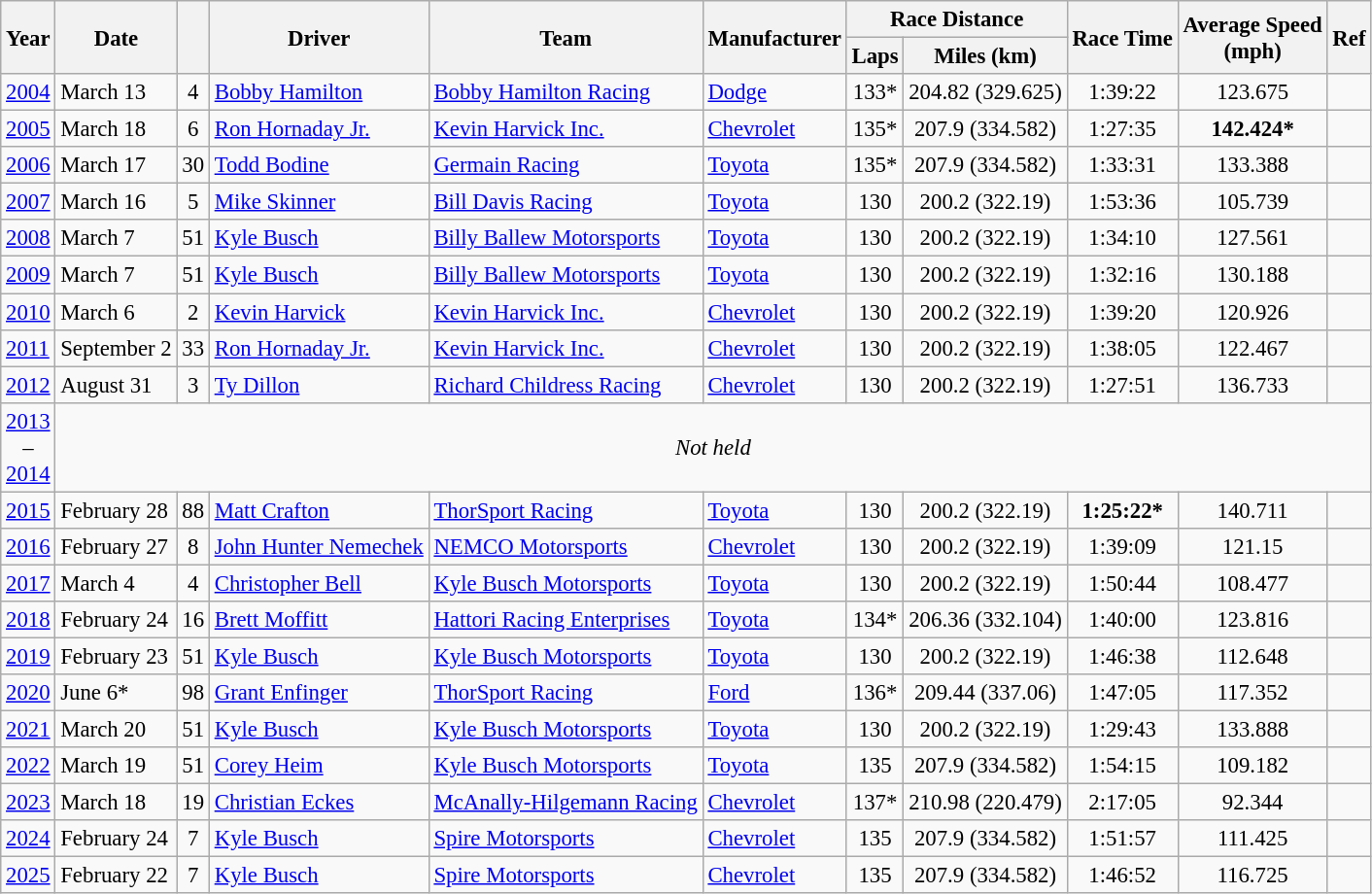<table class="wikitable" style="font-size: 95%;">
<tr>
<th rowspan="2">Year</th>
<th rowspan="2">Date</th>
<th rowspan="2"></th>
<th rowspan="2">Driver</th>
<th rowspan="2">Team</th>
<th rowspan="2">Manufacturer</th>
<th colspan="2">Race Distance</th>
<th rowspan="2">Race Time</th>
<th rowspan="2">Average Speed<br>(mph)</th>
<th rowspan="2">Ref</th>
</tr>
<tr>
<th>Laps</th>
<th>Miles (km)</th>
</tr>
<tr>
<td><a href='#'>2004</a></td>
<td>March 13</td>
<td align="center">4</td>
<td><a href='#'>Bobby Hamilton</a></td>
<td><a href='#'>Bobby Hamilton Racing</a></td>
<td><a href='#'>Dodge</a></td>
<td style="text-align:center;">133*</td>
<td style="text-align:center;">204.82 (329.625)</td>
<td style="text-align:center;">1:39:22</td>
<td style="text-align:center;">123.675</td>
<td style="text-align:center;"></td>
</tr>
<tr>
<td><a href='#'>2005</a></td>
<td>March 18</td>
<td align="center">6</td>
<td><a href='#'>Ron Hornaday Jr.</a></td>
<td><a href='#'>Kevin Harvick Inc.</a></td>
<td><a href='#'>Chevrolet</a></td>
<td style="text-align:center;">135*</td>
<td style="text-align:center;">207.9 (334.582)</td>
<td style="text-align:center;">1:27:35</td>
<td style="text-align:center;"><strong>142.424*</strong></td>
<td style="text-align:center;"></td>
</tr>
<tr>
<td><a href='#'>2006</a></td>
<td>March 17</td>
<td align="center">30</td>
<td><a href='#'>Todd Bodine</a></td>
<td><a href='#'>Germain Racing</a></td>
<td><a href='#'>Toyota</a></td>
<td style="text-align:center;">135*</td>
<td style="text-align:center;">207.9 (334.582)</td>
<td style="text-align:center;">1:33:31</td>
<td style="text-align:center;">133.388</td>
<td style="text-align:center;"></td>
</tr>
<tr>
<td><a href='#'>2007</a></td>
<td>March 16</td>
<td align="center">5</td>
<td><a href='#'>Mike Skinner</a></td>
<td><a href='#'>Bill Davis Racing</a></td>
<td><a href='#'>Toyota</a></td>
<td style="text-align:center;">130</td>
<td style="text-align:center;">200.2 (322.19)</td>
<td style="text-align:center;">1:53:36</td>
<td style="text-align:center;">105.739</td>
<td style="text-align:center;"></td>
</tr>
<tr>
<td><a href='#'>2008</a></td>
<td>March 7</td>
<td align="center">51</td>
<td><a href='#'>Kyle Busch</a></td>
<td><a href='#'>Billy Ballew Motorsports</a></td>
<td><a href='#'>Toyota</a></td>
<td style="text-align:center;">130</td>
<td style="text-align:center;">200.2 (322.19)</td>
<td style="text-align:center;">1:34:10</td>
<td style="text-align:center;">127.561</td>
<td style="text-align:center;"></td>
</tr>
<tr>
<td><a href='#'>2009</a></td>
<td>March 7</td>
<td align="center">51</td>
<td><a href='#'>Kyle Busch</a></td>
<td><a href='#'>Billy Ballew Motorsports</a></td>
<td><a href='#'>Toyota</a></td>
<td style="text-align:center;">130</td>
<td style="text-align:center;">200.2 (322.19)</td>
<td style="text-align:center;">1:32:16</td>
<td style="text-align:center;">130.188</td>
<td style="text-align:center;"></td>
</tr>
<tr>
<td><a href='#'>2010</a></td>
<td>March 6</td>
<td align="center">2</td>
<td><a href='#'>Kevin Harvick</a></td>
<td><a href='#'>Kevin Harvick Inc.</a></td>
<td><a href='#'>Chevrolet</a></td>
<td style="text-align:center;">130</td>
<td style="text-align:center;">200.2 (322.19)</td>
<td style="text-align:center;">1:39:20</td>
<td style="text-align:center;">120.926</td>
<td style="text-align:center;"></td>
</tr>
<tr>
<td><a href='#'>2011</a></td>
<td>September 2</td>
<td align="center">33</td>
<td><a href='#'>Ron Hornaday Jr.</a></td>
<td><a href='#'>Kevin Harvick Inc.</a></td>
<td><a href='#'>Chevrolet</a></td>
<td style="text-align:center;">130</td>
<td style="text-align:center;">200.2 (322.19)</td>
<td style="text-align:center;">1:38:05</td>
<td style="text-align:center;">122.467</td>
<td style="text-align:center;"></td>
</tr>
<tr>
<td><a href='#'>2012</a></td>
<td>August 31</td>
<td align="center">3</td>
<td><a href='#'>Ty Dillon</a></td>
<td><a href='#'>Richard Childress Racing</a></td>
<td><a href='#'>Chevrolet</a></td>
<td style="text-align:center;">130</td>
<td style="text-align:center;">200.2 (322.19)</td>
<td style="text-align:center;">1:27:51</td>
<td style="text-align:center;">136.733</td>
<td style="text-align:center;"></td>
</tr>
<tr>
<td align=center><a href='#'>2013</a><br>–<br><a href='#'>2014</a></td>
<td colspan=10 align=center><em>Not held</em></td>
</tr>
<tr>
<td><a href='#'>2015</a></td>
<td>February 28</td>
<td align="center">88</td>
<td><a href='#'>Matt Crafton</a></td>
<td><a href='#'>ThorSport Racing</a></td>
<td><a href='#'>Toyota</a></td>
<td style="text-align:center;">130</td>
<td style="text-align:center;">200.2 (322.19)</td>
<td style="text-align:center;"><strong>1:25:22*</strong></td>
<td style="text-align:center;">140.711</td>
<td style="text-align:center;"></td>
</tr>
<tr>
<td><a href='#'>2016</a></td>
<td>February 27</td>
<td align="center">8</td>
<td><a href='#'>John Hunter Nemechek</a></td>
<td><a href='#'>NEMCO Motorsports</a></td>
<td><a href='#'>Chevrolet</a></td>
<td style="text-align:center;">130</td>
<td style="text-align:center;">200.2 (322.19)</td>
<td style="text-align:center;">1:39:09</td>
<td style="text-align:center;">121.15</td>
<td style="text-align:center;"></td>
</tr>
<tr>
<td><a href='#'>2017</a></td>
<td>March 4</td>
<td align="center">4</td>
<td><a href='#'>Christopher Bell</a></td>
<td><a href='#'>Kyle Busch Motorsports</a></td>
<td><a href='#'>Toyota</a></td>
<td style="text-align:center;">130</td>
<td style="text-align:center;">200.2 (322.19)</td>
<td style="text-align:center;">1:50:44</td>
<td style="text-align:center;">108.477</td>
<td style="text-align:center;"></td>
</tr>
<tr>
<td><a href='#'>2018</a></td>
<td>February 24</td>
<td align="center">16</td>
<td><a href='#'>Brett Moffitt</a></td>
<td><a href='#'>Hattori Racing Enterprises</a></td>
<td><a href='#'>Toyota</a></td>
<td style="text-align:center;">134*</td>
<td style="text-align:center;">206.36 (332.104)</td>
<td style="text-align:center;">1:40:00</td>
<td style="text-align:center;">123.816</td>
<td style="text-align:center;"></td>
</tr>
<tr>
<td><a href='#'>2019</a></td>
<td>February 23</td>
<td align="center">51</td>
<td><a href='#'>Kyle Busch</a></td>
<td><a href='#'>Kyle Busch Motorsports</a></td>
<td><a href='#'>Toyota</a></td>
<td style="text-align:center;">130</td>
<td style="text-align:center;">200.2 (322.19)</td>
<td style="text-align:center;">1:46:38</td>
<td style="text-align:center;">112.648</td>
<td style="text-align:center;"></td>
</tr>
<tr>
<td><a href='#'>2020</a></td>
<td>June 6*</td>
<td align="center">98</td>
<td><a href='#'>Grant Enfinger</a></td>
<td><a href='#'>ThorSport Racing</a></td>
<td><a href='#'>Ford</a></td>
<td style="text-align:center;">136*</td>
<td style="text-align:center;">209.44 (337.06)</td>
<td style="text-align:center;">1:47:05</td>
<td style="text-align:center;">117.352</td>
<td style="text-align:center;"></td>
</tr>
<tr>
<td><a href='#'>2021</a></td>
<td>March 20</td>
<td align="center">51</td>
<td><a href='#'>Kyle Busch</a></td>
<td><a href='#'>Kyle Busch Motorsports</a></td>
<td><a href='#'>Toyota</a></td>
<td style="text-align:center;">130</td>
<td style="text-align:center;">200.2 (322.19)</td>
<td style="text-align:center;">1:29:43</td>
<td style="text-align:center;">133.888</td>
<td style="text-align:center;"></td>
</tr>
<tr>
<td><a href='#'>2022</a></td>
<td>March 19</td>
<td align="center">51</td>
<td><a href='#'>Corey Heim</a></td>
<td><a href='#'>Kyle Busch Motorsports</a></td>
<td><a href='#'>Toyota</a></td>
<td style="text-align:center;">135</td>
<td style="text-align:center;">207.9 (334.582)</td>
<td style="text-align:center;">1:54:15</td>
<td style="text-align:center;">109.182</td>
<td style="text-align:center;"></td>
</tr>
<tr>
<td><a href='#'>2023</a></td>
<td>March 18</td>
<td align="center">19</td>
<td><a href='#'>Christian Eckes</a></td>
<td><a href='#'>McAnally-Hilgemann Racing</a></td>
<td><a href='#'>Chevrolet</a></td>
<td align="center">137*</td>
<td align="center">210.98 (220.479)</td>
<td align="center">2:17:05</td>
<td align="center">92.344</td>
<td align="center"></td>
</tr>
<tr>
<td><a href='#'>2024</a></td>
<td>February 24</td>
<td align="center">7</td>
<td><a href='#'>Kyle Busch</a></td>
<td><a href='#'>Spire Motorsports</a></td>
<td><a href='#'>Chevrolet</a></td>
<td align="center">135</td>
<td align="center">207.9 (334.582)</td>
<td align="center">1:51:57</td>
<td align="center">111.425</td>
<td align="center"></td>
</tr>
<tr>
<td><a href='#'>2025</a></td>
<td>February 22</td>
<td align="center">7</td>
<td><a href='#'>Kyle Busch</a></td>
<td><a href='#'>Spire Motorsports</a></td>
<td><a href='#'>Chevrolet</a></td>
<td align="center">135</td>
<td align="center">207.9 (334.582)</td>
<td align="center">1:46:52</td>
<td align="center">116.725</td>
<td align="center"></td>
</tr>
</table>
